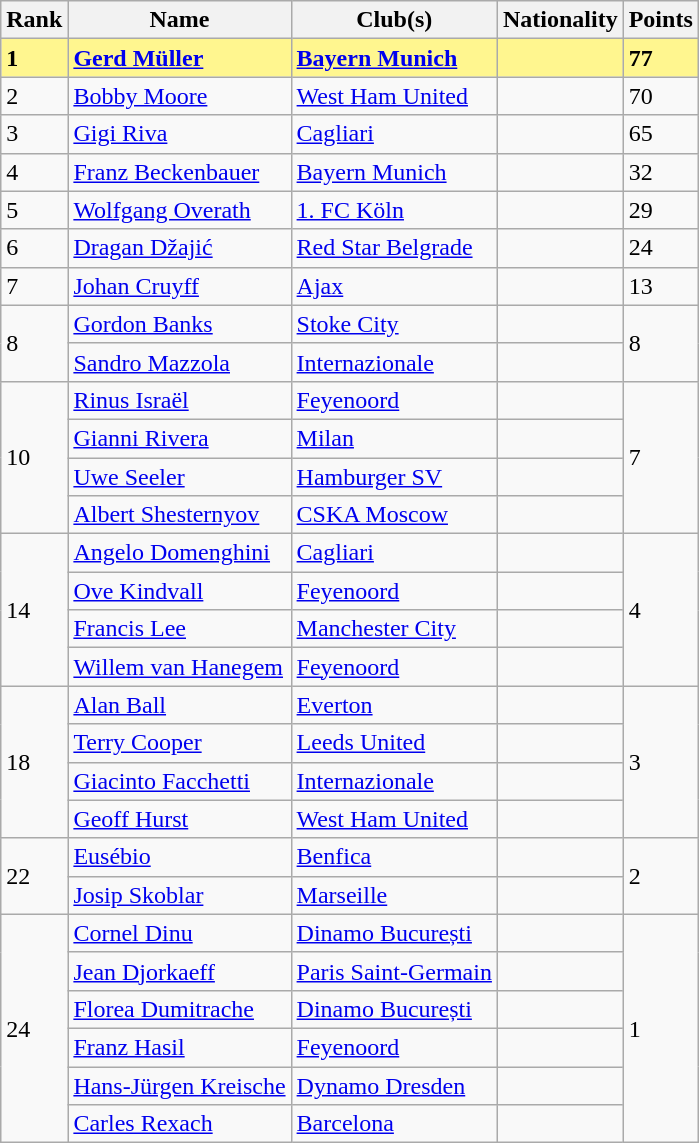<table class="wikitable">
<tr>
<th>Rank</th>
<th>Name</th>
<th>Club(s)</th>
<th>Nationality</th>
<th>Points</th>
</tr>
<tr style="background-color: #FFF68F; font-weight: bold;">
<td>1</td>
<td><a href='#'>Gerd Müller</a></td>
<td align="left"> <a href='#'>Bayern Munich</a></td>
<td></td>
<td>77</td>
</tr>
<tr>
<td>2</td>
<td><a href='#'>Bobby Moore</a></td>
<td align="left"> <a href='#'>West Ham United</a></td>
<td></td>
<td>70</td>
</tr>
<tr>
<td>3</td>
<td><a href='#'>Gigi Riva</a></td>
<td align="left"> <a href='#'>Cagliari</a></td>
<td></td>
<td>65</td>
</tr>
<tr>
<td>4</td>
<td><a href='#'>Franz Beckenbauer</a></td>
<td align="left"> <a href='#'>Bayern Munich</a></td>
<td></td>
<td>32</td>
</tr>
<tr>
<td>5</td>
<td><a href='#'>Wolfgang Overath</a></td>
<td align="left"> <a href='#'>1. FC Köln</a></td>
<td></td>
<td>29</td>
</tr>
<tr>
<td>6</td>
<td><a href='#'>Dragan Džajić</a></td>
<td align="left"> <a href='#'>Red Star Belgrade</a></td>
<td></td>
<td>24</td>
</tr>
<tr>
<td>7</td>
<td><a href='#'>Johan Cruyff</a></td>
<td align="left"> <a href='#'>Ajax</a></td>
<td></td>
<td>13</td>
</tr>
<tr>
<td rowspan="2">8</td>
<td><a href='#'>Gordon Banks</a></td>
<td align="left"> <a href='#'>Stoke City</a></td>
<td></td>
<td rowspan="2">8</td>
</tr>
<tr>
<td><a href='#'>Sandro Mazzola</a></td>
<td align="left"> <a href='#'>Internazionale</a></td>
<td></td>
</tr>
<tr>
<td rowspan="4">10</td>
<td><a href='#'>Rinus Israël</a></td>
<td align="left"> <a href='#'>Feyenoord</a></td>
<td></td>
<td rowspan="4">7</td>
</tr>
<tr>
<td><a href='#'>Gianni Rivera</a></td>
<td align="left"> <a href='#'>Milan</a></td>
<td></td>
</tr>
<tr>
<td><a href='#'>Uwe Seeler</a></td>
<td align="left"> <a href='#'>Hamburger SV</a></td>
<td></td>
</tr>
<tr>
<td><a href='#'>Albert Shesternyov</a></td>
<td align="left"> <a href='#'>CSKA Moscow</a></td>
<td></td>
</tr>
<tr>
<td rowspan="4">14</td>
<td><a href='#'>Angelo Domenghini</a></td>
<td align="left"> <a href='#'>Cagliari</a></td>
<td></td>
<td rowspan="4">4</td>
</tr>
<tr>
<td><a href='#'>Ove Kindvall</a></td>
<td align="left"> <a href='#'>Feyenoord</a></td>
<td></td>
</tr>
<tr>
<td><a href='#'>Francis Lee</a></td>
<td align="left"> <a href='#'>Manchester City</a></td>
<td></td>
</tr>
<tr>
<td><a href='#'>Willem van Hanegem</a></td>
<td align="left"> <a href='#'>Feyenoord</a></td>
<td></td>
</tr>
<tr>
<td rowspan="4">18</td>
<td><a href='#'>Alan Ball</a></td>
<td align="left"> <a href='#'>Everton</a></td>
<td></td>
<td rowspan="4">3</td>
</tr>
<tr>
<td><a href='#'>Terry Cooper</a></td>
<td align="left"> <a href='#'>Leeds United</a></td>
<td></td>
</tr>
<tr>
<td><a href='#'>Giacinto Facchetti</a></td>
<td align="left"> <a href='#'>Internazionale</a></td>
<td></td>
</tr>
<tr>
<td><a href='#'>Geoff Hurst</a></td>
<td align="left"> <a href='#'>West Ham United</a></td>
<td></td>
</tr>
<tr>
<td rowspan="2">22</td>
<td><a href='#'>Eusébio</a></td>
<td align="left"> <a href='#'>Benfica</a></td>
<td></td>
<td rowspan="2">2</td>
</tr>
<tr>
<td><a href='#'>Josip Skoblar</a></td>
<td align="left"> <a href='#'>Marseille</a></td>
<td></td>
</tr>
<tr>
<td rowspan="6">24</td>
<td><a href='#'>Cornel Dinu</a></td>
<td align="left"> <a href='#'>Dinamo București</a></td>
<td></td>
<td rowspan="6">1</td>
</tr>
<tr>
<td><a href='#'>Jean Djorkaeff</a></td>
<td align="left"> <a href='#'>Paris Saint-Germain</a></td>
<td></td>
</tr>
<tr>
<td><a href='#'>Florea Dumitrache</a></td>
<td align="left"> <a href='#'>Dinamo București</a></td>
<td></td>
</tr>
<tr>
<td><a href='#'>Franz Hasil</a></td>
<td align="left"> <a href='#'>Feyenoord</a></td>
<td></td>
</tr>
<tr>
<td><a href='#'>Hans-Jürgen Kreische</a></td>
<td align="left"> <a href='#'>Dynamo Dresden</a></td>
<td></td>
</tr>
<tr>
<td><a href='#'>Carles Rexach</a></td>
<td align="left"> <a href='#'>Barcelona</a></td>
<td></td>
</tr>
</table>
